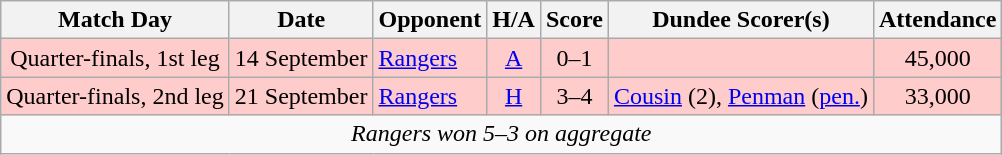<table class="wikitable" style="text-align:center">
<tr>
<th>Match Day</th>
<th>Date</th>
<th>Opponent</th>
<th>H/A</th>
<th>Score</th>
<th>Dundee Scorer(s)</th>
<th>Attendance</th>
</tr>
<tr bgcolor="#FFCCCC">
<td>Quarter-finals, 1st leg</td>
<td align="left">14 September</td>
<td align="left"><a href='#'>Rangers</a></td>
<td><a href='#'>A</a></td>
<td>0–1</td>
<td align="left"></td>
<td>45,000</td>
</tr>
<tr bgcolor="#FFCCCC">
<td>Quarter-finals, 2nd leg</td>
<td align="left">21 September</td>
<td align="left"><a href='#'>Rangers</a></td>
<td><a href='#'>H</a></td>
<td>3–4</td>
<td align="left"><a href='#'>Cousin</a> (2), <a href='#'>Penman</a> (<a href='#'>pen.</a>)</td>
<td>33,000</td>
</tr>
<tr>
<td colspan="7"><em>Rangers won 5–3 on aggregate</em></td>
</tr>
</table>
